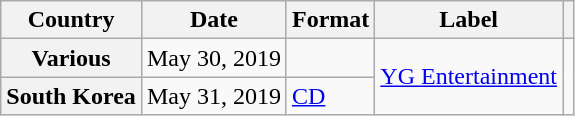<table class="wikitable plainrowheaders">
<tr>
<th>Country</th>
<th>Date</th>
<th>Format</th>
<th>Label</th>
<th></th>
</tr>
<tr>
<th scope="row">Various</th>
<td>May 30, 2019</td>
<td></td>
<td rowspan="2"><a href='#'>YG Entertainment</a></td>
<td rowspan="2"></td>
</tr>
<tr>
<th scope="row">South Korea</th>
<td>May 31, 2019</td>
<td><a href='#'>CD</a></td>
</tr>
</table>
